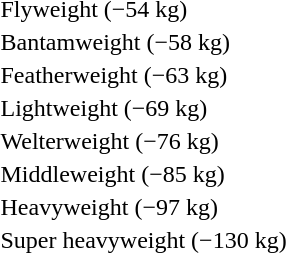<table>
<tr>
<td>Flyweight (−54 kg)<br></td>
<td></td>
<td></td>
<td></td>
</tr>
<tr>
<td>Bantamweight (−58 kg)<br></td>
<td></td>
<td></td>
<td></td>
</tr>
<tr>
<td>Featherweight (−63 kg)<br></td>
<td></td>
<td></td>
<td></td>
</tr>
<tr>
<td>Lightweight (−69 kg)<br></td>
<td></td>
<td></td>
<td></td>
</tr>
<tr>
<td>Welterweight (−76 kg)<br></td>
<td></td>
<td></td>
<td></td>
</tr>
<tr>
<td>Middleweight (−85 kg)<br></td>
<td></td>
<td></td>
<td></td>
</tr>
<tr>
<td>Heavyweight (−97 kg)<br></td>
<td></td>
<td></td>
<td></td>
</tr>
<tr>
<td>Super heavyweight (−130 kg)<br></td>
<td></td>
<td></td>
<td></td>
</tr>
</table>
